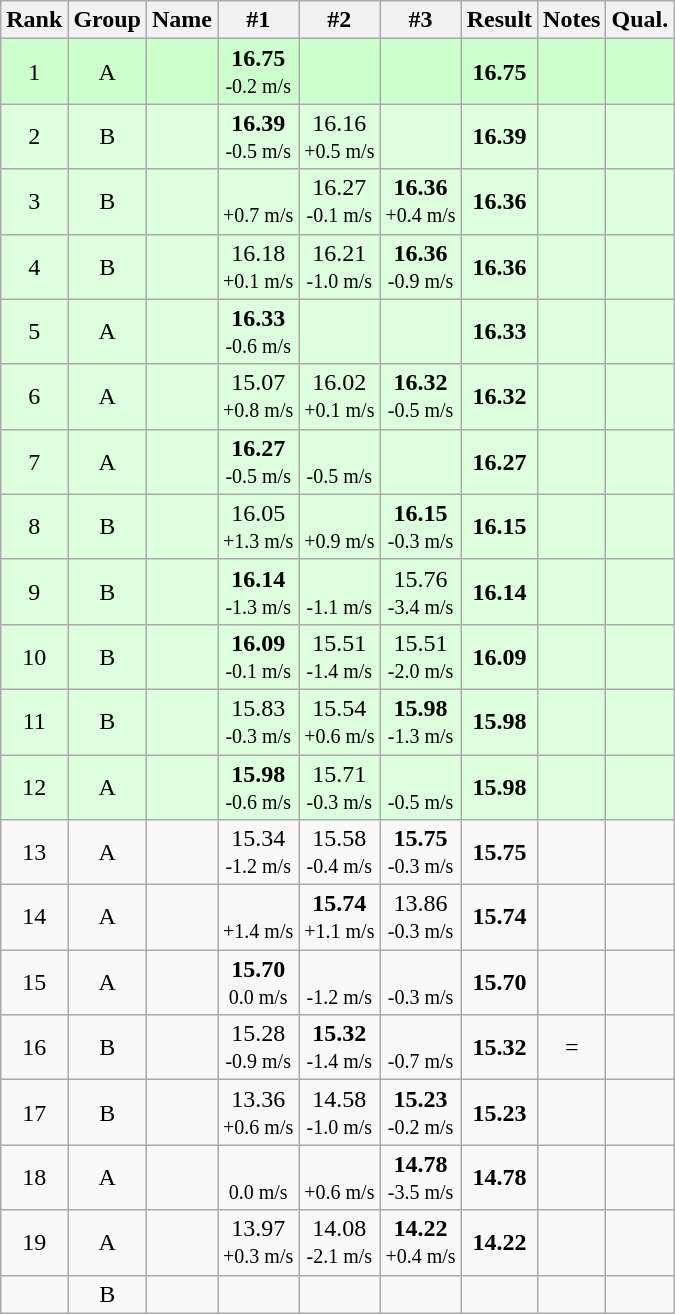<table class="wikitable sortable" style="text-align:center">
<tr>
<th>Rank</th>
<th>Group</th>
<th>Name</th>
<th>#1</th>
<th>#2</th>
<th>#3</th>
<th>Result</th>
<th>Notes</th>
<th>Qual.</th>
</tr>
<tr bgcolor=#ccffcc>
<td>1</td>
<td>A</td>
<td align="left"></td>
<td><strong>16.75</strong><br><small>-0.2 m/s</small></td>
<td></td>
<td></td>
<td><strong>16.75</strong></td>
<td></td>
<td></td>
</tr>
<tr bgcolor=#ddffdd>
<td>2</td>
<td>B</td>
<td align="left"></td>
<td><strong>16.39</strong><br><small>-0.5 m/s</small></td>
<td>16.16<br><small>+0.5 m/s</small></td>
<td></td>
<td><strong>16.39</strong></td>
<td></td>
<td></td>
</tr>
<tr bgcolor=#ddffdd>
<td>3</td>
<td>B</td>
<td align="left"></td>
<td><br><small>+0.7 m/s</small></td>
<td>16.27<br><small>-0.1 m/s</small></td>
<td><strong>16.36</strong><br><small>+0.4 m/s</small></td>
<td><strong>16.36</strong></td>
<td></td>
<td></td>
</tr>
<tr bgcolor=#ddffdd>
<td>4</td>
<td>B</td>
<td align="left"></td>
<td>16.18<br><small>+0.1 m/s</small></td>
<td>16.21<br><small>-1.0 m/s</small></td>
<td><strong>16.36</strong><br><small>-0.9 m/s</small></td>
<td><strong>16.36</strong></td>
<td></td>
<td></td>
</tr>
<tr bgcolor=#ddffdd>
<td>5</td>
<td>A</td>
<td align="left"></td>
<td><strong>16.33</strong><br><small>-0.6 m/s</small></td>
<td></td>
<td></td>
<td><strong>16.33</strong></td>
<td></td>
<td></td>
</tr>
<tr bgcolor=#ddffdd>
<td>6</td>
<td>A</td>
<td align="left"></td>
<td>15.07<br><small>+0.8 m/s</small></td>
<td>16.02<br><small>+0.1 m/s</small></td>
<td><strong>16.32</strong><br><small>-0.5 m/s</small></td>
<td><strong>16.32</strong></td>
<td></td>
<td></td>
</tr>
<tr bgcolor=#ddffdd>
<td>7</td>
<td>A</td>
<td align="left"></td>
<td><strong>16.27</strong><br><small>-0.5 m/s</small></td>
<td><br><small>-0.5 m/s</small></td>
<td></td>
<td><strong>16.27</strong></td>
<td></td>
<td></td>
</tr>
<tr bgcolor=#ddffdd>
<td>8</td>
<td>B</td>
<td align="left"></td>
<td>16.05<br><small>+1.3 m/s</small></td>
<td><br><small>+0.9 m/s</small></td>
<td><strong>16.15</strong><br><small>-0.3 m/s</small></td>
<td><strong>16.15</strong></td>
<td></td>
<td></td>
</tr>
<tr bgcolor=#ddffdd>
<td>9</td>
<td>B</td>
<td align="left"></td>
<td><strong>16.14</strong><br><small>-1.3 m/s</small></td>
<td><br><small>-1.1 m/s</small></td>
<td>15.76<br><small>-3.4 m/s</small></td>
<td><strong>16.14</strong></td>
<td></td>
<td></td>
</tr>
<tr bgcolor=#ddffdd>
<td>10</td>
<td>B</td>
<td align="left"></td>
<td><strong>16.09</strong><br><small>-0.1 m/s</small></td>
<td>15.51<br><small>-1.4 m/s</small></td>
<td>15.51<br><small>-2.0 m/s</small></td>
<td><strong>16.09</strong></td>
<td></td>
<td></td>
</tr>
<tr bgcolor=#ddffdd>
<td>11</td>
<td>B</td>
<td align="left"></td>
<td>15.83<br><small>-0.3 m/s</small></td>
<td>15.54<br><small>+0.6 m/s</small></td>
<td><strong>15.98</strong><br><small>-1.3 m/s</small></td>
<td><strong>15.98</strong></td>
<td></td>
<td></td>
</tr>
<tr bgcolor=#ddffdd>
<td>12</td>
<td>A</td>
<td align="left"></td>
<td><strong>15.98</strong><br><small>-0.6 m/s</small></td>
<td>15.71<br><small>-0.3 m/s</small></td>
<td><br><small>-0.5 m/s</small></td>
<td><strong>15.98</strong></td>
<td></td>
<td></td>
</tr>
<tr>
<td>13</td>
<td>A</td>
<td align="left"></td>
<td>15.34<br><small>-1.2 m/s</small></td>
<td>15.58<br><small>-0.4 m/s</small></td>
<td><strong>15.75</strong><br><small>-0.3 m/s</small></td>
<td><strong>15.75</strong></td>
<td></td>
<td></td>
</tr>
<tr>
<td>14</td>
<td>A</td>
<td align="left"></td>
<td><br><small>+1.4 m/s</small></td>
<td><strong>15.74</strong><br><small>+1.1 m/s</small></td>
<td>13.86<br><small>-0.3 m/s</small></td>
<td><strong>15.74</strong></td>
<td></td>
<td></td>
</tr>
<tr>
<td>15</td>
<td>A</td>
<td align="left"></td>
<td><strong>15.70</strong><br><small>0.0 m/s</small></td>
<td><br><small>-1.2 m/s</small></td>
<td><br><small>-0.3 m/s</small></td>
<td><strong>15.70</strong></td>
<td></td>
<td></td>
</tr>
<tr>
<td>16</td>
<td>B</td>
<td align="left"></td>
<td>15.28<br><small>-0.9 m/s</small></td>
<td><strong>15.32</strong><br><small>-1.4 m/s</small></td>
<td><br><small>-0.7 m/s</small></td>
<td><strong>15.32</strong></td>
<td>=</td>
<td></td>
</tr>
<tr>
<td>17</td>
<td>B</td>
<td align="left"></td>
<td>13.36<br><small>+0.6 m/s</small></td>
<td>14.58<br><small>-1.0 m/s</small></td>
<td><strong>15.23</strong><br><small>-0.2 m/s</small></td>
<td><strong>15.23</strong></td>
<td></td>
<td></td>
</tr>
<tr>
<td>18</td>
<td>A</td>
<td align="left"></td>
<td><br><small>0.0 m/s</small></td>
<td><br><small>+0.6 m/s</small></td>
<td><strong>14.78</strong><br><small>-3.5 m/s</small></td>
<td><strong>14.78</strong></td>
<td></td>
<td></td>
</tr>
<tr>
<td>19</td>
<td>A</td>
<td align="left"></td>
<td>13.97<br><small>+0.3 m/s</small></td>
<td>14.08<br><small>-2.1 m/s</small></td>
<td><strong>14.22</strong><br><small>+0.4 m/s</small></td>
<td><strong>14.22</strong></td>
<td></td>
<td></td>
</tr>
<tr>
<td></td>
<td>B</td>
<td align="left"></td>
<td></td>
<td></td>
<td></td>
<td></td>
<td></td>
<td></td>
</tr>
</table>
